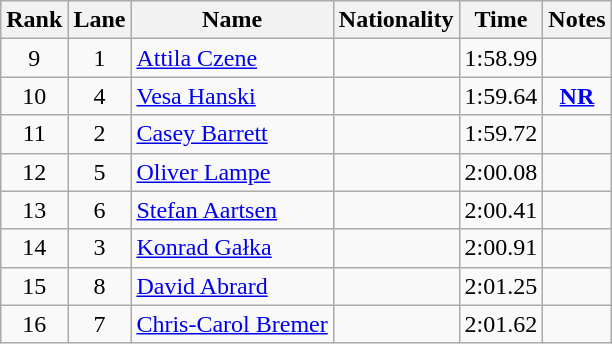<table class="wikitable sortable" style="text-align:center">
<tr>
<th>Rank</th>
<th>Lane</th>
<th>Name</th>
<th>Nationality</th>
<th>Time</th>
<th>Notes</th>
</tr>
<tr>
<td>9</td>
<td>1</td>
<td align=left><a href='#'>Attila Czene</a></td>
<td align=left></td>
<td>1:58.99</td>
<td></td>
</tr>
<tr>
<td>10</td>
<td>4</td>
<td align=left><a href='#'>Vesa Hanski</a></td>
<td align=left></td>
<td>1:59.64</td>
<td><strong><a href='#'>NR</a></strong></td>
</tr>
<tr>
<td>11</td>
<td>2</td>
<td align=left><a href='#'>Casey Barrett</a></td>
<td align=left></td>
<td>1:59.72</td>
<td></td>
</tr>
<tr>
<td>12</td>
<td>5</td>
<td align=left><a href='#'>Oliver Lampe</a></td>
<td align=left></td>
<td>2:00.08</td>
<td></td>
</tr>
<tr>
<td>13</td>
<td>6</td>
<td align=left><a href='#'>Stefan Aartsen</a></td>
<td align=left></td>
<td>2:00.41</td>
<td></td>
</tr>
<tr>
<td>14</td>
<td>3</td>
<td align=left><a href='#'>Konrad Gałka</a></td>
<td align=left></td>
<td>2:00.91</td>
<td></td>
</tr>
<tr>
<td>15</td>
<td>8</td>
<td align=left><a href='#'>David Abrard</a></td>
<td align=left></td>
<td>2:01.25</td>
<td></td>
</tr>
<tr>
<td>16</td>
<td>7</td>
<td align=left><a href='#'>Chris-Carol Bremer</a></td>
<td align=left></td>
<td>2:01.62</td>
<td></td>
</tr>
</table>
